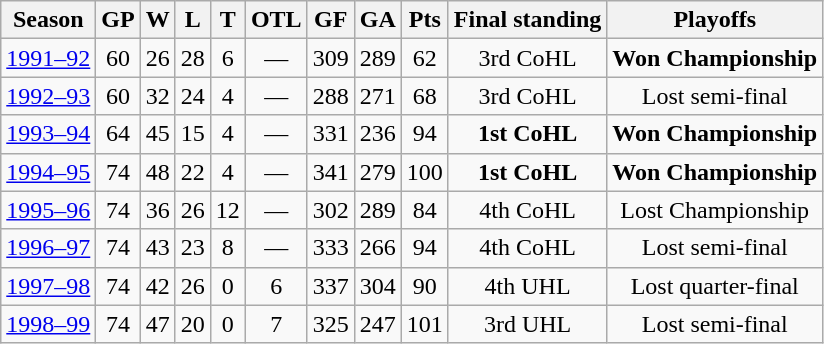<table class="wikitable" style="text-align:center">
<tr>
<th>Season</th>
<th>GP</th>
<th>W</th>
<th>L</th>
<th>T</th>
<th>OTL</th>
<th>GF</th>
<th>GA</th>
<th>Pts</th>
<th>Final standing</th>
<th>Playoffs</th>
</tr>
<tr>
<td><a href='#'>1991–92</a></td>
<td>60</td>
<td>26</td>
<td>28</td>
<td>6</td>
<td>—</td>
<td>309</td>
<td>289</td>
<td>62</td>
<td>3rd CoHL</td>
<td><strong>Won Championship</strong></td>
</tr>
<tr>
<td><a href='#'>1992–93</a></td>
<td>60</td>
<td>32</td>
<td>24</td>
<td>4</td>
<td>—</td>
<td>288</td>
<td>271</td>
<td>68</td>
<td>3rd CoHL</td>
<td>Lost semi-final</td>
</tr>
<tr>
<td><a href='#'>1993–94</a></td>
<td>64</td>
<td>45</td>
<td>15</td>
<td>4</td>
<td>—</td>
<td>331</td>
<td>236</td>
<td>94</td>
<td><strong>1st CoHL</strong></td>
<td><strong>Won Championship</strong></td>
</tr>
<tr>
<td><a href='#'>1994–95</a></td>
<td>74</td>
<td>48</td>
<td>22</td>
<td>4</td>
<td>—</td>
<td>341</td>
<td>279</td>
<td>100</td>
<td><strong>1st CoHL</strong></td>
<td><strong>Won Championship</strong></td>
</tr>
<tr>
<td><a href='#'>1995–96</a></td>
<td>74</td>
<td>36</td>
<td>26</td>
<td>12</td>
<td>—</td>
<td>302</td>
<td>289</td>
<td>84</td>
<td>4th CoHL</td>
<td>Lost Championship</td>
</tr>
<tr>
<td><a href='#'>1996–97</a></td>
<td>74</td>
<td>43</td>
<td>23</td>
<td>8</td>
<td>—</td>
<td>333</td>
<td>266</td>
<td>94</td>
<td>4th CoHL</td>
<td>Lost semi-final</td>
</tr>
<tr>
<td><a href='#'>1997–98</a></td>
<td>74</td>
<td>42</td>
<td>26</td>
<td>0</td>
<td>6</td>
<td>337</td>
<td>304</td>
<td>90</td>
<td>4th UHL</td>
<td>Lost quarter-final</td>
</tr>
<tr>
<td><a href='#'>1998–99</a></td>
<td>74</td>
<td>47</td>
<td>20</td>
<td>0</td>
<td>7</td>
<td>325</td>
<td>247</td>
<td>101</td>
<td>3rd UHL</td>
<td>Lost semi-final</td>
</tr>
</table>
